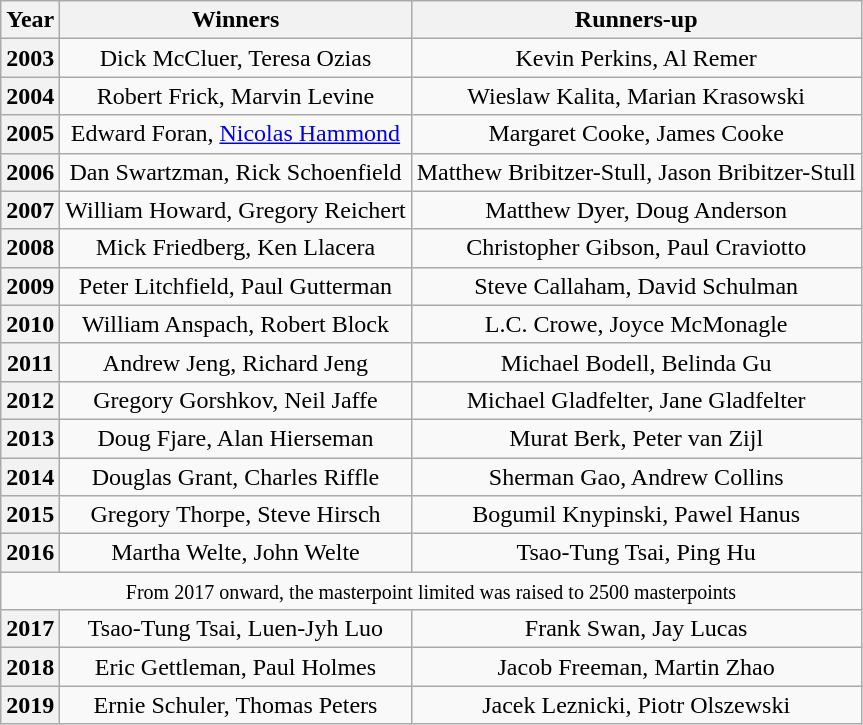<table class="wikitable" style="text-align:center">
<tr>
<th>Year</th>
<th>Winners</th>
<th>Runners-up</th>
</tr>
<tr>
<th>2003</th>
<td>Dick McCluer, Teresa Ozias</td>
<td>Kevin Perkins, Al Remer</td>
</tr>
<tr>
<th>2004</th>
<td>Robert Frick, Marvin Levine</td>
<td>Wieslaw Kalita, Marian Krasowski</td>
</tr>
<tr>
<th>2005</th>
<td>Edward Foran, <a href='#'>Nicolas Hammond</a></td>
<td>Margaret Cooke, James Cooke</td>
</tr>
<tr>
<th>2006</th>
<td>Dan Swartzman, Rick Schoenfield</td>
<td>Matthew Bribitzer-Stull, Jason Bribitzer-Stull</td>
</tr>
<tr>
<th>2007</th>
<td>William Howard, Gregory Reichert</td>
<td>Matthew Dyer, Doug Anderson</td>
</tr>
<tr>
<th>2008</th>
<td>Mick Friedberg, Ken Llacera</td>
<td>Christopher Gibson, Paul Craviotto</td>
</tr>
<tr>
<th>2009</th>
<td>Peter Litchfield, Paul Gutterman</td>
<td>Steve Callaham, David Schulman</td>
</tr>
<tr>
<th>2010</th>
<td>William Anspach, Robert Block</td>
<td>L.C. Crowe, Joyce McMonagle</td>
</tr>
<tr>
<th>2011</th>
<td>Andrew Jeng, Richard Jeng</td>
<td>Michael Bodell, Belinda Gu</td>
</tr>
<tr>
<th>2012</th>
<td>Gregory Gorshkov, Neil Jaffe</td>
<td>Michael Gladfelter, Jane Gladfelter</td>
</tr>
<tr>
<th>2013</th>
<td>Doug Fjare, Alan Hierseman</td>
<td>Murat Berk, Peter van Zijl</td>
</tr>
<tr>
<th>2014</th>
<td>Douglas Grant, Charles Riffle</td>
<td>Sherman Gao, Andrew Collins</td>
</tr>
<tr>
<th>2015</th>
<td>Gregory Thorpe, Steve Hirsch</td>
<td>Bogumil Knypinski, Pawel Hanus</td>
</tr>
<tr>
<th>2016</th>
<td>Martha Welte, John Welte</td>
<td>Tsao-Tung Tsai, Ping Hu</td>
</tr>
<tr>
<td colspan=3><small>From 2017 onward, the masterpoint limited was raised to 2500 masterpoints</small></td>
</tr>
<tr>
<th>2017</th>
<td>Tsao-Tung Tsai, Luen-Jyh Luo</td>
<td>Frank Swan, Jay Lucas</td>
</tr>
<tr>
<th>2018</th>
<td>Eric Gettleman, Paul Holmes</td>
<td>Jacob Freeman, Martin Zhao</td>
</tr>
<tr>
<th>2019</th>
<td>Ernie Schuler, Thomas Peters</td>
<td>Jacek Leznicki, Piotr Olszewski</td>
</tr>
</table>
